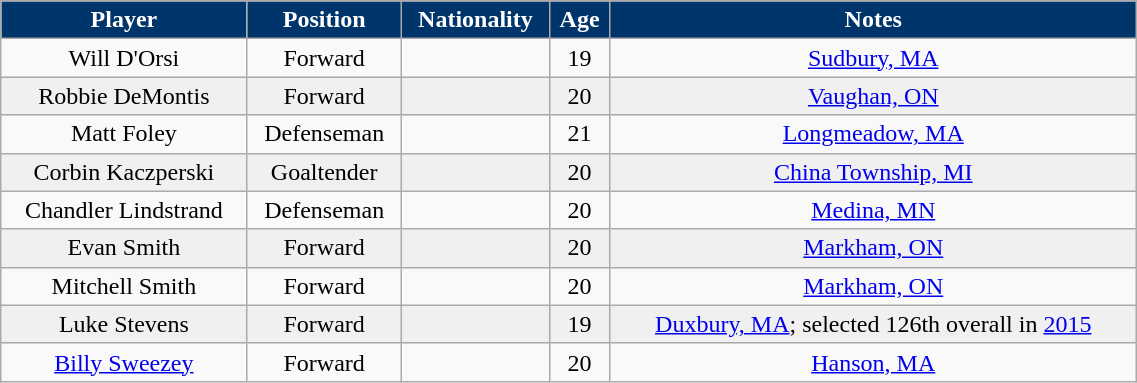<table class="wikitable" width="60%">
<tr>
<th style="color:white; background:#00356B">Player</th>
<th style="color:white; background:#00356B">Position</th>
<th style="color:white; background:#00356B">Nationality</th>
<th style="color:white; background:#00356B">Age</th>
<th style="color:white; background:#00356B">Notes</th>
</tr>
<tr align="center" bgcolor="">
<td>Will D'Orsi</td>
<td>Forward</td>
<td></td>
<td>19</td>
<td><a href='#'>Sudbury, MA</a></td>
</tr>
<tr align="center" bgcolor="f0f0f0">
<td>Robbie DeMontis</td>
<td>Forward</td>
<td></td>
<td>20</td>
<td><a href='#'>Vaughan, ON</a></td>
</tr>
<tr align="center" bgcolor="">
<td>Matt Foley</td>
<td>Defenseman</td>
<td></td>
<td>21</td>
<td><a href='#'>Longmeadow, MA</a></td>
</tr>
<tr align="center" bgcolor="f0f0f0">
<td>Corbin Kaczperski</td>
<td>Goaltender</td>
<td></td>
<td>20</td>
<td><a href='#'>China Township, MI</a></td>
</tr>
<tr align="center" bgcolor="">
<td>Chandler Lindstrand</td>
<td>Defenseman</td>
<td></td>
<td>20</td>
<td><a href='#'>Medina, MN</a></td>
</tr>
<tr align="center" bgcolor="f0f0f0">
<td>Evan Smith</td>
<td>Forward</td>
<td></td>
<td>20</td>
<td><a href='#'>Markham, ON</a></td>
</tr>
<tr align="center" bgcolor="">
<td>Mitchell Smith</td>
<td>Forward</td>
<td></td>
<td>20</td>
<td><a href='#'>Markham, ON</a></td>
</tr>
<tr align="center" bgcolor="f0f0f0">
<td>Luke Stevens</td>
<td>Forward</td>
<td></td>
<td>19</td>
<td><a href='#'>Duxbury, MA</a>; selected 126th overall in <a href='#'>2015</a></td>
</tr>
<tr align="center" bgcolor="">
<td><a href='#'>Billy Sweezey</a></td>
<td>Forward</td>
<td></td>
<td>20</td>
<td><a href='#'>Hanson, MA</a></td>
</tr>
</table>
